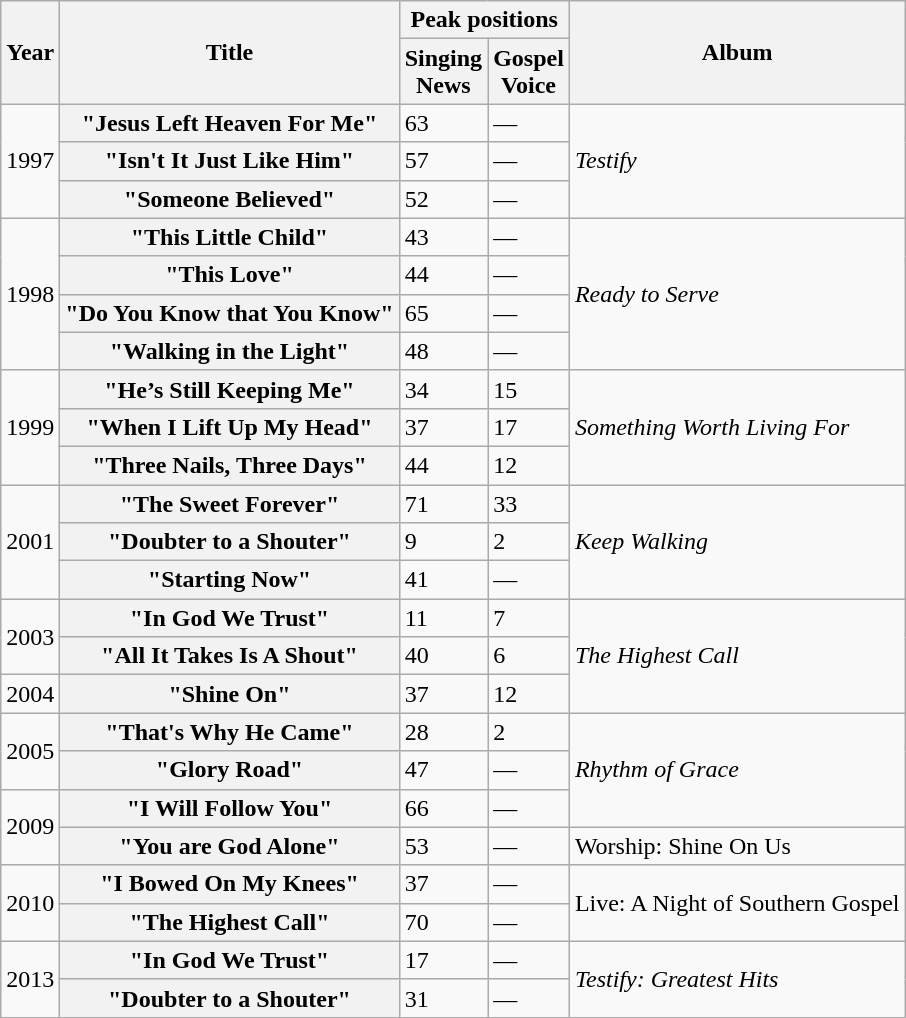<table class="wikitable">
<tr>
<th rowspan="2">Year</th>
<th rowspan="2">Title</th>
<th colspan="2">Peak positions</th>
<th rowspan="2">Album</th>
</tr>
<tr>
<th>Singing<br>News</th>
<th>Gospel<br>Voice</th>
</tr>
<tr>
<td rowspan="3">1997</td>
<th>"Jesus Left Heaven For Me"</th>
<td>63</td>
<td>—</td>
<td rowspan="3"><em>Testify</em></td>
</tr>
<tr>
<th>"Isn't It Just Like Him"</th>
<td>57</td>
<td>—</td>
</tr>
<tr>
<th>"Someone Believed"</th>
<td>52</td>
<td>—</td>
</tr>
<tr>
<td rowspan="4">1998</td>
<th>"This Little Child"</th>
<td>43</td>
<td>—</td>
<td rowspan="4"><em>Ready to Serve</em></td>
</tr>
<tr>
<th>"This Love"</th>
<td>44</td>
<td>—</td>
</tr>
<tr>
<th>"Do You Know that You Know"</th>
<td>65</td>
<td>—</td>
</tr>
<tr>
<th>"Walking in the Light"</th>
<td>48</td>
<td>—</td>
</tr>
<tr>
<td rowspan="3">1999</td>
<th>"He’s Still Keeping Me"</th>
<td>34</td>
<td>15</td>
<td rowspan="3"><em>Something Worth Living For</em></td>
</tr>
<tr>
<th>"When I Lift Up My Head"</th>
<td>37</td>
<td>17</td>
</tr>
<tr>
<th>"Three Nails, Three Days"</th>
<td>44</td>
<td>12</td>
</tr>
<tr>
<td rowspan="3">2001</td>
<th>"The Sweet Forever"</th>
<td>71</td>
<td>33</td>
<td rowspan="3"><em>Keep Walking</em></td>
</tr>
<tr>
<th>"Doubter to a Shouter"</th>
<td>9</td>
<td>2</td>
</tr>
<tr>
<th>"Starting Now"</th>
<td>41</td>
<td>—</td>
</tr>
<tr>
<td rowspan="2">2003</td>
<th>"In God We Trust"</th>
<td>11</td>
<td>7</td>
<td rowspan="3"><em>The Highest Call</em></td>
</tr>
<tr>
<th>"All It Takes Is A Shout"</th>
<td>40</td>
<td>6</td>
</tr>
<tr>
<td rowspan="1">2004</td>
<th>"Shine On"</th>
<td>37</td>
<td>12</td>
</tr>
<tr>
<td rowspan="2">2005</td>
<th>"That's Why He Came"</th>
<td>28</td>
<td>2</td>
<td rowspan="3"><em>Rhythm of Grace</em></td>
</tr>
<tr>
<th>"Glory Road"</th>
<td>47</td>
<td>—</td>
</tr>
<tr>
<td rowspan="2">2009</td>
<th>"I Will Follow You"</th>
<td>66</td>
<td>—</td>
</tr>
<tr>
<th>"You are God Alone"</th>
<td>53</td>
<td>—</td>
<td>Worship: Shine On Us</td>
</tr>
<tr>
<td rowspan="2">2010</td>
<th>"I Bowed On My Knees"</th>
<td>37</td>
<td>—</td>
<td rowspan="2">Live: A Night of Southern Gospel</td>
</tr>
<tr>
<th>"The Highest Call"</th>
<td>70</td>
<td>—</td>
</tr>
<tr>
<td rowspan="2">2013</td>
<th>"In God We Trust"</th>
<td>17</td>
<td>—</td>
<td rowspan="2"><em>Testify: Greatest Hits</em></td>
</tr>
<tr>
<th>"Doubter to a Shouter"</th>
<td>31</td>
<td>—</td>
</tr>
</table>
